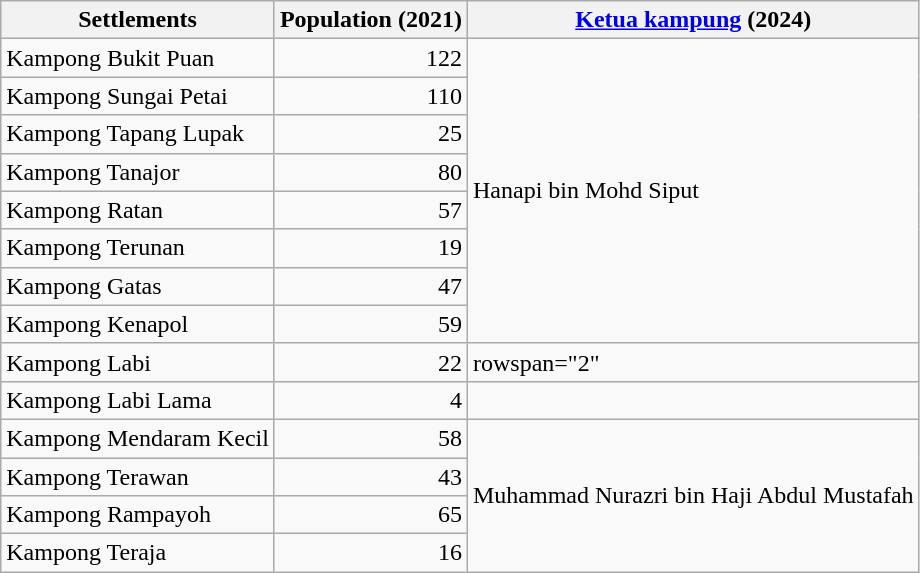<table class="wikitable">
<tr>
<th>Settlements</th>
<th>Population (2021)</th>
<th><a href='#'>Ketua kampung</a> (2024)</th>
</tr>
<tr>
<td>Kampong Bukit Puan</td>
<td align="right">122</td>
<td rowspan="8">Hanapi bin Mohd Siput</td>
</tr>
<tr>
<td>Kampong Sungai Petai</td>
<td align="right">110</td>
</tr>
<tr>
<td>Kampong Tapang Lupak</td>
<td align="right">25</td>
</tr>
<tr>
<td>Kampong Tanajor</td>
<td align="right">80</td>
</tr>
<tr>
<td>Kampong Ratan</td>
<td align="right">57</td>
</tr>
<tr>
<td>Kampong Terunan</td>
<td align="right">19</td>
</tr>
<tr>
<td>Kampong Gatas</td>
<td align="right">47</td>
</tr>
<tr>
<td>Kampong Kenapol</td>
<td align="right">59</td>
</tr>
<tr>
<td>Kampong Labi</td>
<td align="right">22</td>
<td>rowspan="2" </td>
</tr>
<tr>
<td>Kampong Labi Lama</td>
<td align="right">4</td>
</tr>
<tr>
<td>Kampong Mendaram Kecil</td>
<td align="right">58</td>
<td rowspan="4">Muhammad Nurazri bin Haji Abdul Mustafah</td>
</tr>
<tr>
<td>Kampong Terawan</td>
<td align="right">43</td>
</tr>
<tr>
<td>Kampong Rampayoh</td>
<td align="right">65</td>
</tr>
<tr>
<td>Kampong Teraja</td>
<td align="right">16</td>
</tr>
</table>
